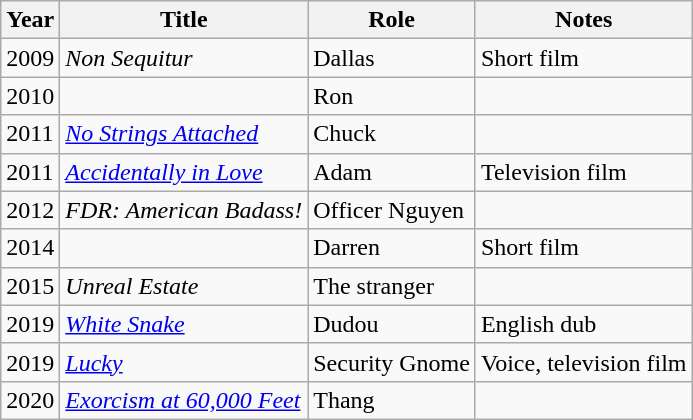<table class="wikitable sortable">
<tr>
<th>Year</th>
<th>Title</th>
<th>Role</th>
<th class="unsortable">Notes</th>
</tr>
<tr>
<td>2009</td>
<td><em>Non Sequitur</em></td>
<td>Dallas</td>
<td>Short film</td>
</tr>
<tr>
<td>2010</td>
<td><em></em></td>
<td>Ron</td>
<td></td>
</tr>
<tr>
<td>2011</td>
<td><em><a href='#'>No Strings Attached</a></em></td>
<td>Chuck</td>
<td></td>
</tr>
<tr>
<td>2011</td>
<td><em><a href='#'>Accidentally in Love</a></em></td>
<td>Adam</td>
<td>Television film</td>
</tr>
<tr>
<td>2012</td>
<td><em>FDR: American Badass!</em></td>
<td>Officer Nguyen</td>
<td></td>
</tr>
<tr>
<td>2014</td>
<td><em></em></td>
<td>Darren</td>
<td>Short film</td>
</tr>
<tr>
<td>2015</td>
<td><em>Unreal Estate</em></td>
<td>The stranger</td>
<td></td>
</tr>
<tr>
<td>2019</td>
<td><em><a href='#'>White Snake</a></em></td>
<td>Dudou</td>
<td>English dub</td>
</tr>
<tr>
<td>2019</td>
<td><em><a href='#'>Lucky</a></em></td>
<td>Security Gnome</td>
<td>Voice, television film</td>
</tr>
<tr>
<td>2020</td>
<td><em><a href='#'>Exorcism at 60,000 Feet</a></em></td>
<td>Thang</td>
<td></td>
</tr>
</table>
